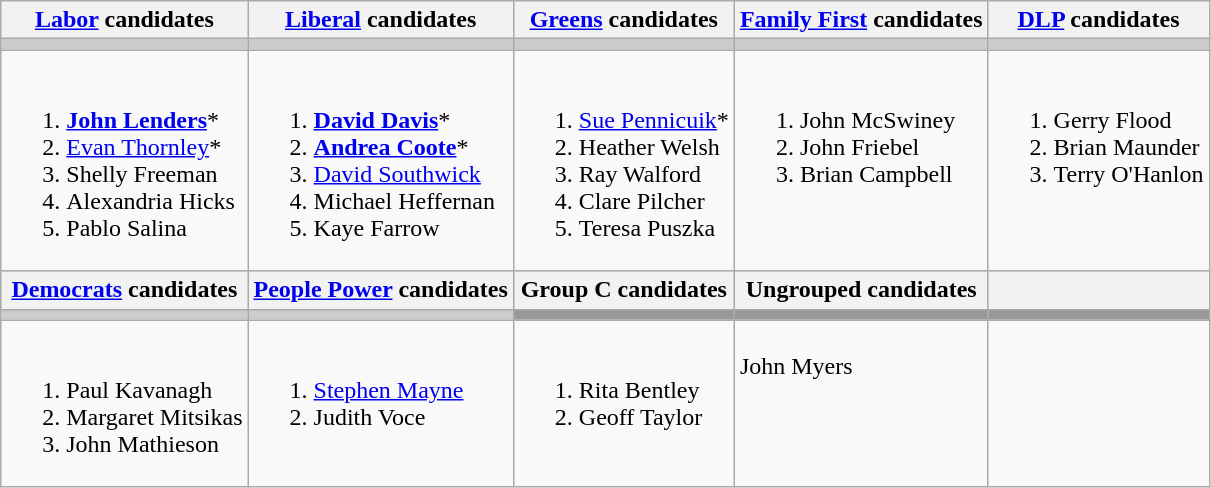<table class="wikitable">
<tr>
<th><a href='#'>Labor</a> candidates</th>
<th><a href='#'>Liberal</a> candidates</th>
<th><a href='#'>Greens</a> candidates</th>
<th><a href='#'>Family First</a> candidates</th>
<th><a href='#'>DLP</a> candidates</th>
</tr>
<tr bgcolor="#cccccc">
<td></td>
<td></td>
<td></td>
<td></td>
<td></td>
</tr>
<tr>
<td><br><ol><li><strong><a href='#'>John Lenders</a></strong>*</li><li><a href='#'>Evan Thornley</a>*</li><li>Shelly Freeman</li><li>Alexandria Hicks</li><li>Pablo Salina</li></ol></td>
<td><br><ol><li><strong><a href='#'>David Davis</a></strong>*</li><li><strong><a href='#'>Andrea Coote</a></strong>*</li><li><a href='#'>David Southwick</a></li><li>Michael Heffernan</li><li>Kaye Farrow</li></ol></td>
<td><br><ol><li><a href='#'>Sue Pennicuik</a>*</li><li>Heather Welsh</li><li>Ray Walford</li><li>Clare Pilcher</li><li>Teresa Puszka</li></ol></td>
<td valign=top><br><ol><li>John McSwiney</li><li>John Friebel</li><li>Brian Campbell</li></ol></td>
<td valign=top><br><ol><li>Gerry Flood</li><li>Brian Maunder</li><li>Terry O'Hanlon</li></ol></td>
</tr>
<tr bgcolor="#cccccc">
<th><a href='#'>Democrats</a> candidates</th>
<th><a href='#'>People Power</a> candidates</th>
<th>Group C candidates</th>
<th>Ungrouped candidates</th>
<th></th>
</tr>
<tr bgcolor="#cccccc">
<td></td>
<td></td>
<td bgcolor="#999999"></td>
<td bgcolor="#999999"></td>
<td bgcolor="#999999"></td>
</tr>
<tr>
<td valign=top><br><ol><li>Paul Kavanagh</li><li>Margaret Mitsikas</li><li>John Mathieson</li></ol></td>
<td valign=top><br><ol><li><a href='#'>Stephen Mayne</a></li><li>Judith Voce</li></ol></td>
<td valign=top><br><ol><li>Rita Bentley</li><li>Geoff Taylor</li></ol></td>
<td valign=top><br>John Myers</td>
<td valign=top></td>
</tr>
</table>
